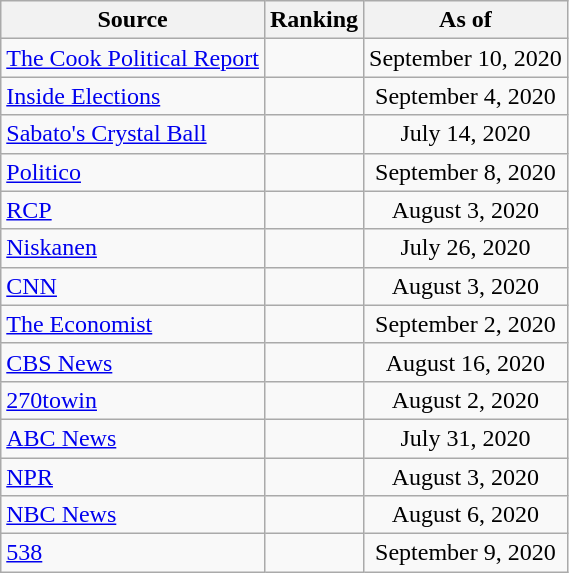<table class="wikitable" style="text-align:center">
<tr>
<th>Source</th>
<th>Ranking</th>
<th>As of</th>
</tr>
<tr>
<td align="left"><a href='#'>The Cook Political Report</a></td>
<td></td>
<td>September 10, 2020</td>
</tr>
<tr>
<td align="left"><a href='#'>Inside Elections</a></td>
<td></td>
<td>September 4, 2020</td>
</tr>
<tr>
<td align="left"><a href='#'>Sabato's Crystal Ball</a></td>
<td></td>
<td>July 14, 2020</td>
</tr>
<tr>
<td align="left"><a href='#'>Politico</a></td>
<td></td>
<td>September 8, 2020</td>
</tr>
<tr>
<td align="left"><a href='#'>RCP</a></td>
<td></td>
<td>August 3, 2020</td>
</tr>
<tr>
<td align="left"><a href='#'>Niskanen</a></td>
<td></td>
<td>July 26, 2020</td>
</tr>
<tr>
<td align="left"><a href='#'>CNN</a></td>
<td></td>
<td>August 3, 2020</td>
</tr>
<tr>
<td align="left"><a href='#'>The Economist</a></td>
<td></td>
<td>September 2, 2020</td>
</tr>
<tr>
<td align="left"><a href='#'>CBS News</a></td>
<td></td>
<td>August 16, 2020</td>
</tr>
<tr>
<td align="left"><a href='#'>270towin</a></td>
<td></td>
<td>August 2, 2020</td>
</tr>
<tr>
<td align="left"><a href='#'>ABC News</a></td>
<td></td>
<td>July 31, 2020</td>
</tr>
<tr>
<td align="left"><a href='#'>NPR</a></td>
<td></td>
<td>August 3, 2020</td>
</tr>
<tr>
<td align="left"><a href='#'>NBC News</a></td>
<td></td>
<td>August 6, 2020</td>
</tr>
<tr>
<td align="left"><a href='#'>538</a></td>
<td></td>
<td>September 9, 2020</td>
</tr>
</table>
